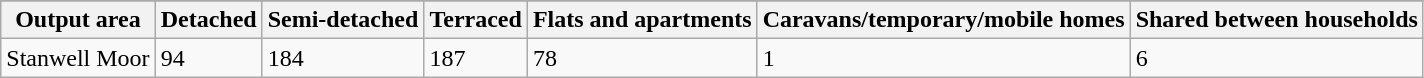<table class="wikitable">
<tr>
</tr>
<tr>
<th>Output area</th>
<th>Detached</th>
<th>Semi-detached</th>
<th>Terraced</th>
<th>Flats and apartments</th>
<th>Caravans/temporary/mobile homes</th>
<th>Shared between households</th>
</tr>
<tr>
<td>Stanwell Moor</td>
<td>94</td>
<td>184</td>
<td>187</td>
<td>78</td>
<td>1</td>
<td>6</td>
</tr>
</table>
